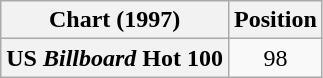<table class="wikitable plainrowheaders" style="text-align:center">
<tr>
<th>Chart (1997)</th>
<th>Position</th>
</tr>
<tr>
<th scope="row">US <em>Billboard</em> Hot 100</th>
<td>98</td>
</tr>
</table>
